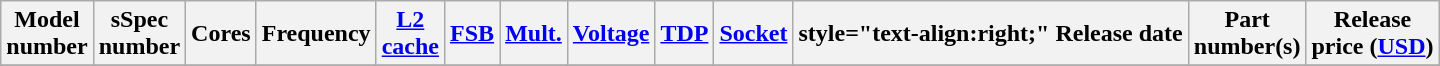<table class="wikitable">
<tr>
<th>Model<br>number</th>
<th>sSpec<br>number</th>
<th>Cores</th>
<th>Frequency</th>
<th><a href='#'>L2<br>cache</a></th>
<th><a href='#'>FSB</a></th>
<th><a href='#'>Mult.</a></th>
<th><a href='#'>Voltage</a></th>
<th><a href='#'>TDP</a></th>
<th><a href='#'>Socket</a></th>
<th>style="text-align:right;"  Release date</th>
<th>Part<br>number(s)</th>
<th>Release<br>price (<a href='#'>USD</a>)</th>
</tr>
<tr>
</tr>
</table>
